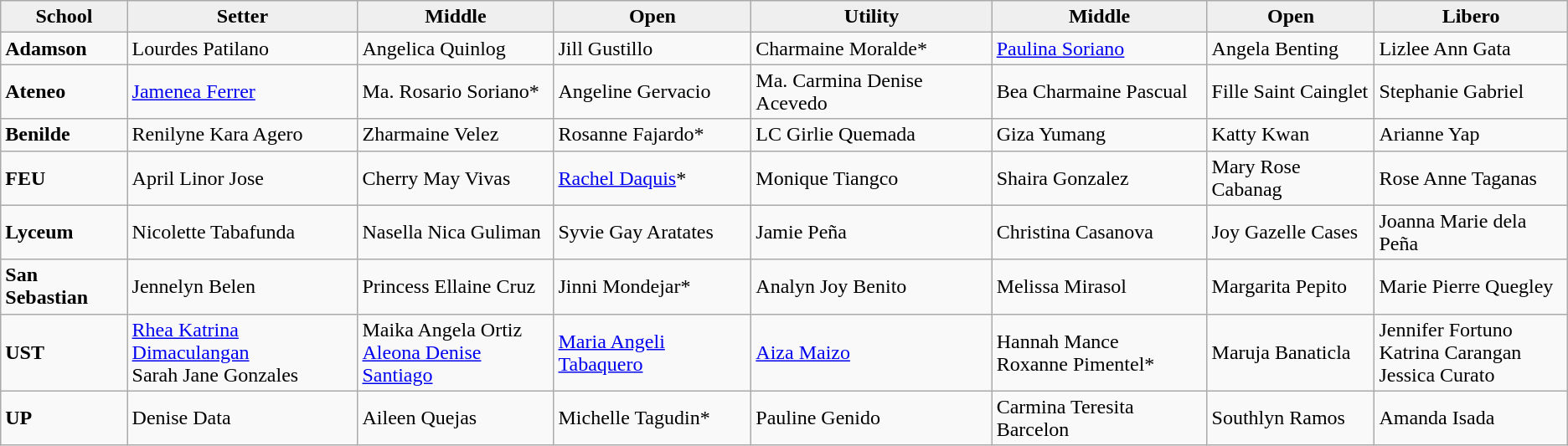<table class="wikitable">
<tr>
<th style="background:#efefef;">School</th>
<th style="background:#efefef;">Setter</th>
<th style="background:#efefef;">Middle</th>
<th style="background:#efefef;">Open</th>
<th style="background:#efefef;">Utility</th>
<th style="background:#efefef;">Middle</th>
<th style="background:#efefef;">Open</th>
<th style="background:#efefef;">Libero</th>
</tr>
<tr>
<td><strong>Adamson</strong></td>
<td>Lourdes Patilano</td>
<td>Angelica Quinlog</td>
<td>Jill Gustillo</td>
<td>Charmaine Moralde*</td>
<td><a href='#'>Paulina Soriano</a></td>
<td>Angela Benting</td>
<td>Lizlee Ann Gata</td>
</tr>
<tr>
<td><strong>Ateneo</strong></td>
<td><a href='#'>Jamenea Ferrer</a></td>
<td>Ma. Rosario Soriano*</td>
<td>Angeline Gervacio</td>
<td>Ma. Carmina Denise Acevedo</td>
<td>Bea Charmaine Pascual</td>
<td>Fille Saint Cainglet</td>
<td>Stephanie Gabriel</td>
</tr>
<tr>
<td><strong>Benilde</strong></td>
<td>Renilyne Kara Agero</td>
<td>Zharmaine Velez</td>
<td>Rosanne Fajardo*</td>
<td>LC Girlie Quemada</td>
<td>Giza Yumang</td>
<td>Katty Kwan</td>
<td>Arianne Yap</td>
</tr>
<tr>
<td><strong>FEU</strong></td>
<td>April Linor Jose</td>
<td>Cherry May Vivas</td>
<td><a href='#'>Rachel Daquis</a>*</td>
<td>Monique Tiangco</td>
<td>Shaira Gonzalez</td>
<td>Mary Rose Cabanag</td>
<td>Rose Anne Taganas</td>
</tr>
<tr>
<td><strong>Lyceum</strong></td>
<td>Nicolette Tabafunda</td>
<td>Nasella Nica Guliman</td>
<td>Syvie Gay Aratates</td>
<td>Jamie Peña</td>
<td>Christina Casanova</td>
<td>Joy Gazelle Cases</td>
<td>Joanna Marie dela Peña</td>
</tr>
<tr>
<td><strong>San Sebastian</strong></td>
<td>Jennelyn Belen</td>
<td>Princess Ellaine Cruz</td>
<td>Jinni Mondejar*</td>
<td>Analyn Joy Benito</td>
<td>Melissa Mirasol</td>
<td>Margarita Pepito</td>
<td>Marie Pierre Quegley</td>
</tr>
<tr>
<td><strong>UST</strong></td>
<td><a href='#'>Rhea Katrina Dimaculangan</a><br> Sarah Jane Gonzales</td>
<td>Maika Angela Ortiz<br> <a href='#'>Aleona Denise Santiago</a></td>
<td><a href='#'>Maria Angeli Tabaquero</a></td>
<td><a href='#'>Aiza Maizo</a></td>
<td>Hannah Mance<br> Roxanne Pimentel*</td>
<td>Maruja Banaticla</td>
<td>Jennifer Fortuno<br> Katrina Carangan<br> Jessica Curato</td>
</tr>
<tr>
<td><strong>UP</strong></td>
<td>Denise Data</td>
<td>Aileen Quejas</td>
<td>Michelle Tagudin*</td>
<td>Pauline Genido</td>
<td>Carmina Teresita Barcelon</td>
<td>Southlyn Ramos</td>
<td>Amanda Isada</td>
</tr>
</table>
